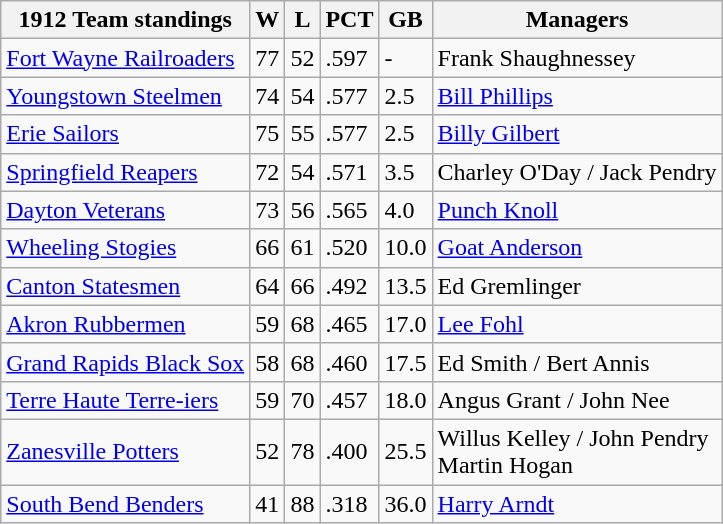<table class="wikitable">
<tr>
<th>1912 Team standings</th>
<th>W</th>
<th>L</th>
<th>PCT</th>
<th>GB</th>
<th>Managers</th>
</tr>
<tr>
<td><a href='#'>Fort Wayne Railroaders</a></td>
<td>77</td>
<td>52</td>
<td>.597</td>
<td>-</td>
<td>Frank Shaughnessey</td>
</tr>
<tr>
<td><a href='#'>Youngstown Steelmen</a></td>
<td>74</td>
<td>54</td>
<td>.577</td>
<td>2.5</td>
<td><a href='#'>Bill Phillips</a></td>
</tr>
<tr>
<td><a href='#'>Erie Sailors</a></td>
<td>75</td>
<td>55</td>
<td>.577</td>
<td>2.5</td>
<td><a href='#'>Billy Gilbert</a></td>
</tr>
<tr>
<td><a href='#'>Springfield Reapers</a></td>
<td>72</td>
<td>54</td>
<td>.571</td>
<td>3.5</td>
<td>Charley O'Day / Jack Pendry</td>
</tr>
<tr>
<td><a href='#'>Dayton Veterans</a></td>
<td>73</td>
<td>56</td>
<td>.565</td>
<td>4.0</td>
<td><a href='#'>Punch Knoll</a></td>
</tr>
<tr>
<td><a href='#'>Wheeling Stogies</a></td>
<td>66</td>
<td>61</td>
<td>.520</td>
<td>10.0</td>
<td><a href='#'>Goat Anderson</a></td>
</tr>
<tr>
<td><a href='#'>Canton Statesmen</a></td>
<td>64</td>
<td>66</td>
<td>.492</td>
<td>13.5</td>
<td>Ed Gremlinger</td>
</tr>
<tr>
<td><a href='#'>Akron Rubbermen</a></td>
<td>59</td>
<td>68</td>
<td>.465</td>
<td>17.0</td>
<td><a href='#'>Lee Fohl</a></td>
</tr>
<tr>
<td><a href='#'>Grand Rapids Black Sox</a></td>
<td>58</td>
<td>68</td>
<td>.460</td>
<td>17.5</td>
<td>Ed Smith / Bert Annis</td>
</tr>
<tr>
<td><a href='#'>Terre Haute Terre-iers</a></td>
<td>59</td>
<td>70</td>
<td>.457</td>
<td>18.0</td>
<td>Angus Grant / John Nee</td>
</tr>
<tr>
<td><a href='#'>Zanesville Potters</a></td>
<td>52</td>
<td>78</td>
<td>.400</td>
<td>25.5</td>
<td>Willus Kelley / John Pendry <br> Martin Hogan</td>
</tr>
<tr>
<td><a href='#'>South Bend Benders</a></td>
<td>41</td>
<td>88</td>
<td>.318</td>
<td>36.0</td>
<td><a href='#'>Harry Arndt</a></td>
</tr>
</table>
